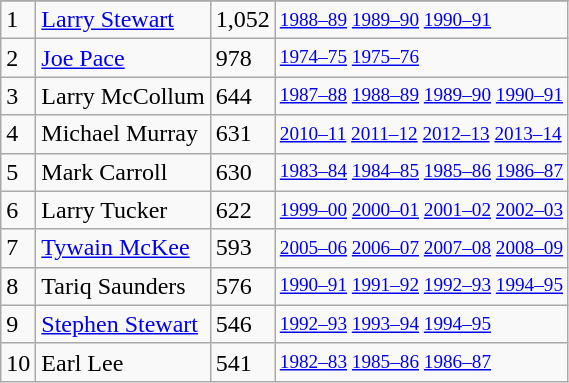<table class="wikitable">
<tr>
</tr>
<tr>
<td>1</td>
<td><a href='#'>Larry Stewart</a></td>
<td>1,052</td>
<td style="font-size:80%;"><a href='#'>1988–89</a> <a href='#'>1989–90</a> <a href='#'>1990–91</a></td>
</tr>
<tr>
<td>2</td>
<td><a href='#'>Joe Pace</a></td>
<td>978</td>
<td style="font-size:80%;"><a href='#'>1974–75</a> <a href='#'>1975–76</a></td>
</tr>
<tr>
<td>3</td>
<td>Larry McCollum</td>
<td>644</td>
<td style="font-size:80%;"><a href='#'>1987–88</a> <a href='#'>1988–89</a> <a href='#'>1989–90</a> <a href='#'>1990–91</a></td>
</tr>
<tr>
<td>4</td>
<td>Michael Murray</td>
<td>631</td>
<td style="font-size:80%;"><a href='#'>2010–11</a> <a href='#'>2011–12</a> <a href='#'>2012–13</a> <a href='#'>2013–14</a></td>
</tr>
<tr>
<td>5</td>
<td>Mark Carroll</td>
<td>630</td>
<td style="font-size:80%;"><a href='#'>1983–84</a> <a href='#'>1984–85</a> <a href='#'>1985–86</a> <a href='#'>1986–87</a></td>
</tr>
<tr>
<td>6</td>
<td>Larry Tucker</td>
<td>622</td>
<td style="font-size:80%;"><a href='#'>1999–00</a> <a href='#'>2000–01</a> <a href='#'>2001–02</a> <a href='#'>2002–03</a></td>
</tr>
<tr>
<td>7</td>
<td><a href='#'>Tywain McKee</a></td>
<td>593</td>
<td style="font-size:80%;"><a href='#'>2005–06</a> <a href='#'>2006–07</a> <a href='#'>2007–08</a> <a href='#'>2008–09</a></td>
</tr>
<tr>
<td>8</td>
<td>Tariq Saunders</td>
<td>576</td>
<td style="font-size:80%;"><a href='#'>1990–91</a> <a href='#'>1991–92</a> <a href='#'>1992–93</a> <a href='#'>1994–95</a></td>
</tr>
<tr>
<td>9</td>
<td><a href='#'>Stephen Stewart</a></td>
<td>546</td>
<td style="font-size:80%;"><a href='#'>1992–93</a> <a href='#'>1993–94</a> <a href='#'>1994–95</a></td>
</tr>
<tr>
<td>10</td>
<td>Earl Lee</td>
<td>541</td>
<td style="font-size:80%;"><a href='#'>1982–83</a> <a href='#'>1985–86</a> <a href='#'>1986–87</a></td>
</tr>
</table>
